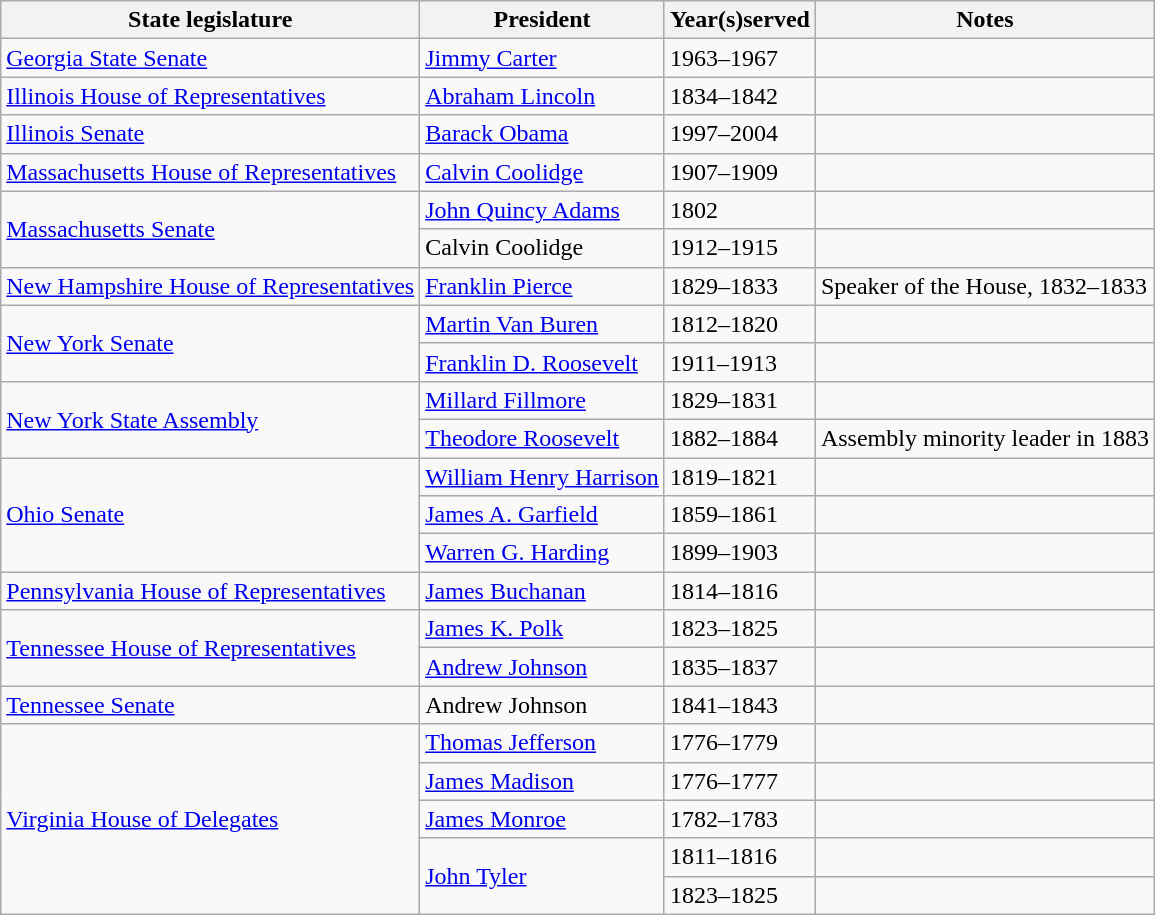<table class="wikitable sortable">
<tr>
<th>State legislature</th>
<th>President</th>
<th>Year(s)served</th>
<th>Notes</th>
</tr>
<tr>
<td><a href='#'>Georgia State Senate</a></td>
<td><a href='#'>Jimmy Carter</a></td>
<td>1963–1967</td>
<td></td>
</tr>
<tr>
<td><a href='#'>Illinois House of Representatives</a></td>
<td><a href='#'>Abraham Lincoln</a></td>
<td>1834–1842</td>
<td></td>
</tr>
<tr>
<td><a href='#'>Illinois Senate</a></td>
<td><a href='#'>Barack Obama</a></td>
<td>1997–2004</td>
<td></td>
</tr>
<tr>
<td><a href='#'>Massachusetts House of Representatives</a></td>
<td><a href='#'>Calvin Coolidge</a></td>
<td>1907–1909</td>
<td></td>
</tr>
<tr>
<td rowspan="2"><a href='#'>Massachusetts Senate</a></td>
<td><a href='#'>John Quincy Adams</a></td>
<td>1802</td>
<td></td>
</tr>
<tr>
<td>Calvin Coolidge</td>
<td>1912–1915</td>
<td></td>
</tr>
<tr>
<td><a href='#'>New Hampshire House of Representatives</a></td>
<td><a href='#'>Franklin Pierce</a></td>
<td>1829–1833</td>
<td>Speaker of the House, 1832–1833</td>
</tr>
<tr>
<td rowspan="2"><a href='#'>New York Senate</a></td>
<td><a href='#'>Martin Van Buren</a></td>
<td>1812–1820</td>
<td></td>
</tr>
<tr>
<td><a href='#'>Franklin D. Roosevelt</a></td>
<td>1911–1913</td>
<td></td>
</tr>
<tr>
<td rowspan="2"><a href='#'>New York State Assembly</a></td>
<td><a href='#'>Millard Fillmore</a></td>
<td>1829–1831</td>
<td></td>
</tr>
<tr>
<td><a href='#'>Theodore Roosevelt</a></td>
<td>1882–1884</td>
<td>Assembly minority leader in 1883</td>
</tr>
<tr>
<td rowspan="3"><a href='#'>Ohio Senate</a></td>
<td><a href='#'>William Henry Harrison</a></td>
<td>1819–1821</td>
<td></td>
</tr>
<tr>
<td><a href='#'>James A. Garfield</a></td>
<td>1859–1861</td>
<td></td>
</tr>
<tr>
<td><a href='#'>Warren G. Harding</a></td>
<td>1899–1903</td>
<td></td>
</tr>
<tr>
<td><a href='#'>Pennsylvania House of Representatives</a></td>
<td><a href='#'>James Buchanan</a></td>
<td>1814–1816</td>
<td></td>
</tr>
<tr>
<td rowspan="2"><a href='#'>Tennessee House of Representatives</a></td>
<td><a href='#'>James K. Polk</a></td>
<td>1823–1825</td>
<td></td>
</tr>
<tr>
<td><a href='#'>Andrew Johnson</a></td>
<td>1835–1837</td>
<td></td>
</tr>
<tr>
<td><a href='#'>Tennessee Senate</a></td>
<td>Andrew Johnson</td>
<td>1841–1843</td>
<td></td>
</tr>
<tr>
<td rowspan="5"><a href='#'>Virginia House of Delegates</a></td>
<td><a href='#'>Thomas Jefferson</a></td>
<td>1776–1779</td>
<td></td>
</tr>
<tr>
<td><a href='#'>James Madison</a></td>
<td>1776–1777</td>
<td></td>
</tr>
<tr>
<td><a href='#'>James Monroe</a></td>
<td>1782–1783</td>
<td></td>
</tr>
<tr>
<td rowspan="2"><a href='#'>John Tyler</a></td>
<td>1811–1816</td>
<td></td>
</tr>
<tr>
<td>1823–1825</td>
<td></td>
</tr>
</table>
